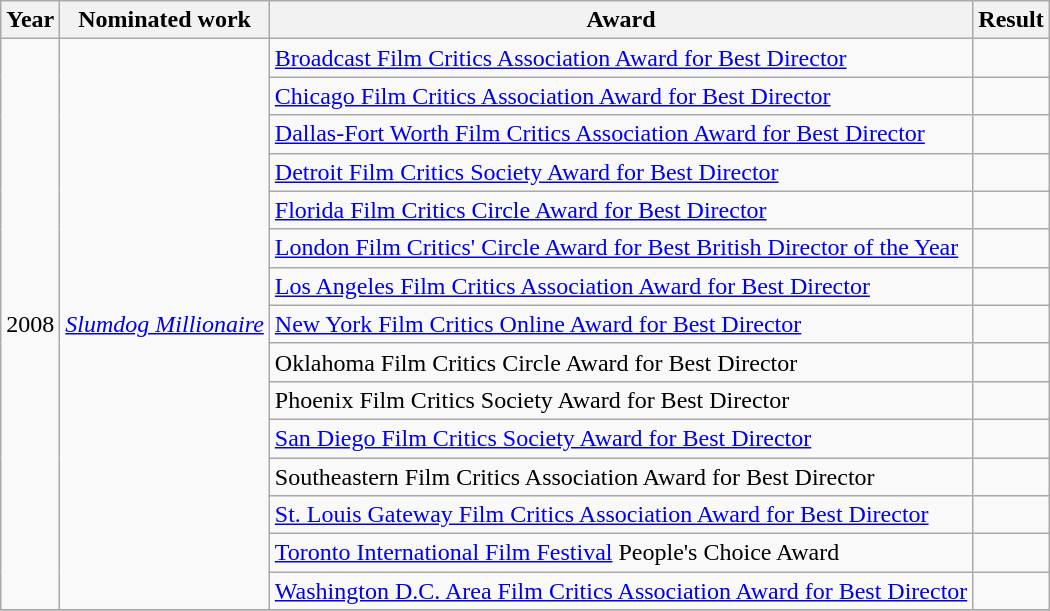<table class="wikitable sortable">
<tr>
<th>Year</th>
<th>Nominated work</th>
<th>Award</th>
<th>Result</th>
</tr>
<tr>
<td rowspan=15>2008</td>
<td rowspan=15><em><a href='#'>Slumdog Millionaire</a></em></td>
<td><a href='#'>Broadcast Film Critics Association Award for Best Director</a></td>
<td></td>
</tr>
<tr>
<td><a href='#'>Chicago Film Critics Association Award for Best Director</a></td>
<td></td>
</tr>
<tr>
<td><a href='#'>Dallas-Fort Worth Film Critics Association Award for Best Director</a></td>
<td></td>
</tr>
<tr>
<td><a href='#'>Detroit Film Critics Society Award for Best Director</a></td>
<td></td>
</tr>
<tr>
<td><a href='#'>Florida Film Critics Circle Award for Best Director</a></td>
<td></td>
</tr>
<tr>
<td><a href='#'>London Film Critics' Circle Award for Best British Director of the Year</a></td>
<td></td>
</tr>
<tr>
<td><a href='#'>Los Angeles Film Critics Association Award for Best Director</a></td>
<td></td>
</tr>
<tr>
<td><a href='#'>New York Film Critics Online Award for Best Director</a></td>
<td></td>
</tr>
<tr>
<td>Oklahoma Film Critics Circle Award for Best Director</td>
<td></td>
</tr>
<tr>
<td>Phoenix Film Critics Society Award for Best Director</td>
<td></td>
</tr>
<tr>
<td><a href='#'>San Diego Film Critics Society Award for Best Director</a></td>
<td></td>
</tr>
<tr>
<td>Southeastern Film Critics Association Award for Best Director</td>
<td></td>
</tr>
<tr>
<td><a href='#'>St. Louis Gateway Film Critics Association Award for Best Director</a></td>
<td></td>
</tr>
<tr>
<td><a href='#'>Toronto International Film Festival</a> People's Choice Award</td>
<td></td>
</tr>
<tr>
<td><a href='#'>Washington D.C. Area Film Critics Association Award for Best Director</a></td>
<td></td>
</tr>
<tr>
</tr>
</table>
